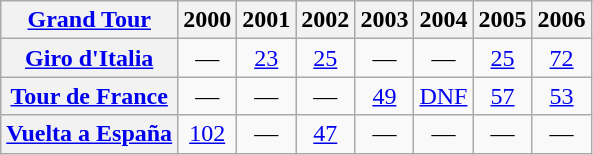<table class="wikitable plainrowheaders">
<tr>
<th scope="col"><a href='#'>Grand Tour</a></th>
<th scope="col">2000</th>
<th scope="col">2001</th>
<th scope="col">2002</th>
<th scope="col">2003</th>
<th scope="col">2004</th>
<th scope="col">2005</th>
<th scope="col">2006</th>
</tr>
<tr style="text-align:center;">
<th scope="row"> <a href='#'>Giro d'Italia</a></th>
<td>—</td>
<td style="text-align:center;"><a href='#'>23</a></td>
<td style="text-align:center;"><a href='#'>25</a></td>
<td>—</td>
<td>—</td>
<td style="text-align:center;"><a href='#'>25</a></td>
<td style="text-align:center;"><a href='#'>72</a></td>
</tr>
<tr style="text-align:center;">
<th scope="row"> <a href='#'>Tour de France</a></th>
<td>—</td>
<td>—</td>
<td>—</td>
<td><a href='#'>49</a></td>
<td><a href='#'>DNF</a></td>
<td><a href='#'>57</a></td>
<td><a href='#'>53</a></td>
</tr>
<tr style="text-align:center;">
<th scope="row"> <a href='#'>Vuelta a España</a></th>
<td><a href='#'>102</a></td>
<td>—</td>
<td><a href='#'>47</a></td>
<td>—</td>
<td>—</td>
<td>—</td>
<td>—</td>
</tr>
</table>
